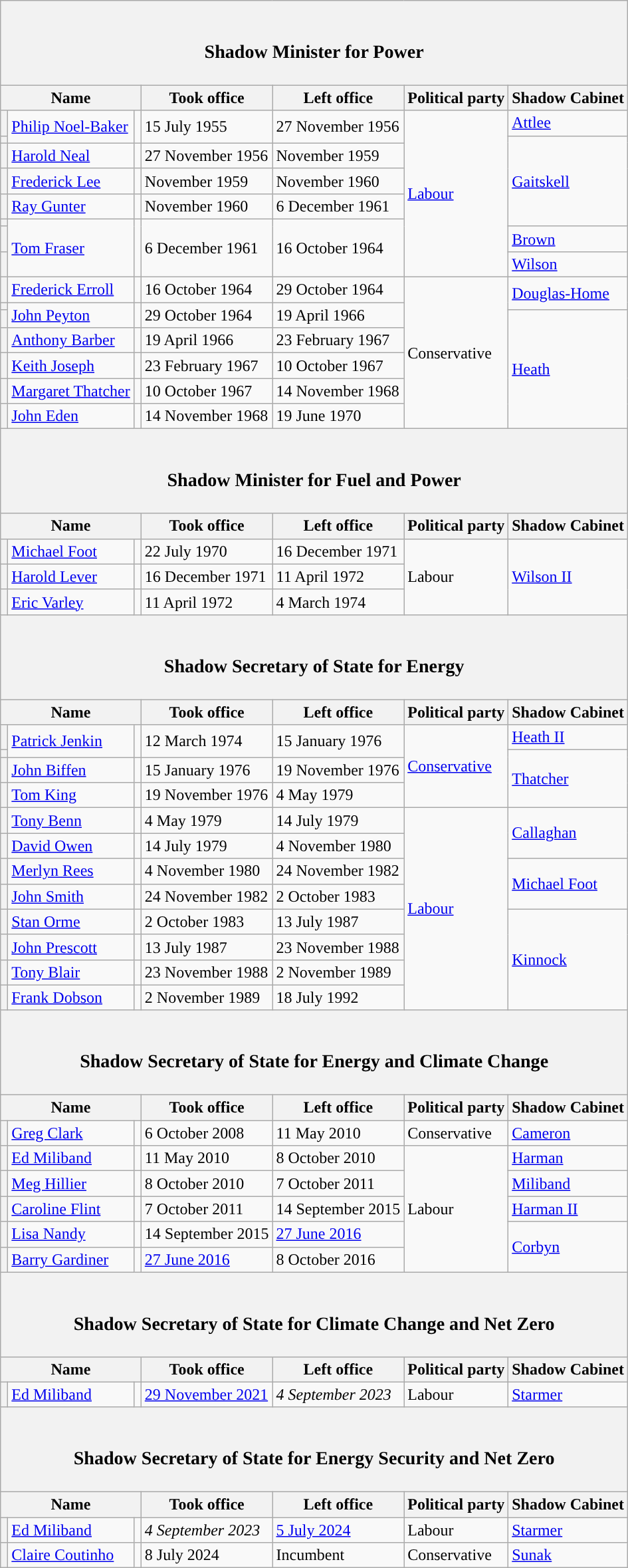<table class="wikitable">
<tr>
<th colspan=7><br><h3>Shadow Minister for Power</h3></th>
</tr>
<tr>
<th colspan=3>Name</th>
<th>Took office</th>
<th>Left office</th>
<th>Political party</th>
<th>Shadow Cabinet</th>
</tr>
<tr>
<th style="background-color: "></th>
<td rowspan=2><a href='#'>Philip Noel-Baker</a></td>
<td rowspan=2></td>
<td rowspan=2>15 July 1955</td>
<td rowspan=2>27 November 1956</td>
<td rowspan=8><a href='#'>Labour</a></td>
<td><a href='#'>Attlee</a></td>
</tr>
<tr>
<th style="background-color: "></th>
<td rowspan=5 ><a href='#'>Gaitskell</a></td>
</tr>
<tr>
<th style="background-color: "></th>
<td><a href='#'>Harold Neal</a></td>
<td></td>
<td>27 November 1956</td>
<td>November 1959</td>
</tr>
<tr>
<th style="background-color: "></th>
<td><a href='#'>Frederick Lee</a></td>
<td></td>
<td>November 1959</td>
<td>November 1960</td>
</tr>
<tr>
<th style="background-color: "></th>
<td><a href='#'>Ray Gunter</a></td>
<td></td>
<td>November 1960</td>
<td>6 December 1961</td>
</tr>
<tr>
<th style="background-color: "></th>
<td rowspan=3><a href='#'>Tom Fraser</a></td>
<td rowspan=3></td>
<td rowspan=3>6 December 1961</td>
<td rowspan=3>16 October 1964</td>
</tr>
<tr>
<th style="background-color: "></th>
<td><a href='#'>Brown</a></td>
</tr>
<tr>
<th style="background-color: "></th>
<td><a href='#'>Wilson</a></td>
</tr>
<tr>
<th style="background-color: "></th>
<td><a href='#'>Frederick Erroll</a></td>
<td></td>
<td>16 October 1964</td>
<td>29 October 1964</td>
<td rowspan=7>Conservative</td>
<td rowspan=2 ><a href='#'>Douglas-Home</a></td>
</tr>
<tr>
<th style="background-color: "></th>
<td rowspan=2><a href='#'>John Peyton</a></td>
<td rowspan=2></td>
<td rowspan=2>29 October 1964</td>
<td rowspan=2>19 April 1966</td>
</tr>
<tr>
<th style="background-color: "></th>
<td rowspan=5 ><a href='#'>Heath</a></td>
</tr>
<tr>
<th style="background-color: "></th>
<td><a href='#'>Anthony Barber</a></td>
<td></td>
<td>19 April 1966</td>
<td>23 February 1967</td>
</tr>
<tr>
<th style="background-color: "></th>
<td><a href='#'>Keith Joseph</a></td>
<td></td>
<td>23 February 1967</td>
<td>10 October 1967</td>
</tr>
<tr>
<th style="background-color: "></th>
<td><a href='#'>Margaret Thatcher</a></td>
<td></td>
<td>10 October 1967</td>
<td>14 November 1968</td>
</tr>
<tr>
<th style="background-color: "></th>
<td><a href='#'>John Eden</a></td>
<td></td>
<td>14 November 1968</td>
<td>19 June 1970</td>
</tr>
<tr>
<th colspan=7><br><h3>Shadow Minister for Fuel and Power</h3></th>
</tr>
<tr>
<th colspan=3>Name</th>
<th>Took office</th>
<th>Left office</th>
<th>Political party</th>
<th>Shadow Cabinet</th>
</tr>
<tr>
<th style="background-color: "></th>
<td><a href='#'>Michael Foot</a></td>
<td></td>
<td>22 July 1970</td>
<td>16 December 1971</td>
<td rowspan=3>Labour</td>
<td rowspan=3 ><a href='#'>Wilson II</a></td>
</tr>
<tr>
<th style="background-color: "></th>
<td><a href='#'>Harold Lever</a></td>
<td></td>
<td>16 December 1971</td>
<td>11 April 1972</td>
</tr>
<tr>
<th style="background-color: "></th>
<td><a href='#'>Eric Varley</a></td>
<td></td>
<td>11 April 1972</td>
<td>4 March 1974</td>
</tr>
<tr>
<th colspan=7><br><h3>Shadow Secretary of State for Energy</h3></th>
</tr>
<tr>
<th colspan=3>Name</th>
<th>Took office</th>
<th>Left office</th>
<th>Political party</th>
<th>Shadow Cabinet</th>
</tr>
<tr>
<th style="background-color: "></th>
<td rowspan=2><a href='#'>Patrick Jenkin</a></td>
<td rowspan=2></td>
<td rowspan=2>12 March 1974</td>
<td rowspan=2>15 January 1976</td>
<td rowspan="4"><a href='#'>Conservative</a></td>
<td><a href='#'>Heath II</a></td>
</tr>
<tr>
<th style="background-color: "></th>
<td rowspan=3 ><a href='#'>Thatcher</a></td>
</tr>
<tr>
<th style="background-color: "></th>
<td><a href='#'>John Biffen</a></td>
<td></td>
<td>15 January 1976</td>
<td>19 November 1976</td>
</tr>
<tr>
<th style="background-color: "></th>
<td><a href='#'>Tom King</a></td>
<td></td>
<td>19 November 1976</td>
<td>4 May 1979</td>
</tr>
<tr>
<th style="background-color: "></th>
<td><a href='#'>Tony Benn</a></td>
<td></td>
<td>4 May 1979</td>
<td>14 July 1979</td>
<td rowspan="8"><a href='#'>Labour</a></td>
<td rowspan=2 ><a href='#'>Callaghan</a></td>
</tr>
<tr>
<th style="background-color: "></th>
<td><a href='#'>David Owen</a></td>
<td></td>
<td>14 July 1979</td>
<td>4 November 1980</td>
</tr>
<tr>
<th style="background-color: "></th>
<td><a href='#'>Merlyn Rees</a></td>
<td></td>
<td>4 November 1980</td>
<td>24 November 1982</td>
<td rowspan=2 ><a href='#'>Michael Foot</a></td>
</tr>
<tr>
<th style="background-color: "></th>
<td><a href='#'>John Smith</a></td>
<td></td>
<td>24 November 1982</td>
<td>2 October 1983</td>
</tr>
<tr>
<th style="background-color: "></th>
<td><a href='#'>Stan Orme</a></td>
<td></td>
<td>2 October 1983</td>
<td>13 July 1987</td>
<td rowspan=4 ><a href='#'>Kinnock</a></td>
</tr>
<tr>
<th style="background-color: "></th>
<td><a href='#'>John Prescott</a></td>
<td></td>
<td>13 July 1987</td>
<td>23 November 1988</td>
</tr>
<tr>
<th style="background-color: "></th>
<td><a href='#'>Tony Blair</a></td>
<td></td>
<td>23 November 1988</td>
<td>2 November 1989</td>
</tr>
<tr>
<th style="background-color: "></th>
<td><a href='#'>Frank Dobson</a></td>
<td></td>
<td>2 November 1989</td>
<td>18 July 1992</td>
</tr>
<tr>
<th colspan=7><br><h3>Shadow Secretary of State for Energy and Climate Change</h3></th>
</tr>
<tr>
<th colspan=3>Name</th>
<th>Took office</th>
<th>Left office</th>
<th>Political party</th>
<th>Shadow Cabinet</th>
</tr>
<tr>
<th style="background-color: "></th>
<td><a href='#'>Greg Clark</a></td>
<td></td>
<td>6 October 2008</td>
<td>11 May 2010</td>
<td>Conservative</td>
<td><a href='#'>Cameron</a></td>
</tr>
<tr>
<th style="background-color: "></th>
<td><a href='#'>Ed Miliband</a></td>
<td></td>
<td>11 May 2010</td>
<td>8 October 2010</td>
<td rowspan="6">Labour</td>
<td><a href='#'>Harman</a></td>
</tr>
<tr>
<th style="background-color: "></th>
<td><a href='#'>Meg Hillier</a></td>
<td></td>
<td>8 October 2010</td>
<td>7 October 2011</td>
<td rowspan=2 ><a href='#'>Miliband</a></td>
</tr>
<tr>
<th rowspan=2 style="background-color: "></th>
<td rowspan=2><a href='#'>Caroline Flint</a></td>
<td rowspan=2></td>
<td rowspan=2>7 October 2011</td>
<td rowspan=2>14 September 2015</td>
</tr>
<tr>
<td><a href='#'>Harman II</a></td>
</tr>
<tr>
<th style="background-color: "></th>
<td><a href='#'>Lisa Nandy</a></td>
<td></td>
<td>14 September 2015</td>
<td><a href='#'>27 June 2016</a></td>
<td rowspan=2 ><a href='#'>Corbyn</a></td>
</tr>
<tr>
<th style="background-color: "></th>
<td><a href='#'>Barry Gardiner</a></td>
<td></td>
<td><a href='#'>27 June 2016</a></td>
<td>8 October 2016</td>
</tr>
<tr>
<th colspan=7><br><h3>Shadow Secretary of State for Climate Change and Net Zero</h3></th>
</tr>
<tr>
<th colspan=3>Name</th>
<th>Took office</th>
<th>Left office</th>
<th>Political party</th>
<th>Shadow Cabinet</th>
</tr>
<tr>
<th style="background-color: "></th>
<td><a href='#'>Ed Miliband</a></td>
<td></td>
<td><a href='#'>29 November 2021</a></td>
<td><em>4 September 2023</em></td>
<td>Labour</td>
<td><a href='#'>Starmer</a></td>
</tr>
<tr>
<th colspan=7><br><h3>Shadow Secretary of State for Energy Security and Net Zero</h3></th>
</tr>
<tr>
<th colspan=3>Name</th>
<th>Took office</th>
<th>Left office</th>
<th>Political party</th>
<th>Shadow Cabinet</th>
</tr>
<tr>
<th style="background-color: "></th>
<td><a href='#'>Ed Miliband</a></td>
<td></td>
<td><em>4 September 2023</em></td>
<td><a href='#'>5 July 2024</a></td>
<td>Labour</td>
<td><a href='#'>Starmer</a></td>
</tr>
<tr>
<th style="background-color: "></th>
<td><a href='#'>Claire Coutinho</a></td>
<td></td>
<td>8 July 2024</td>
<td>Incumbent</td>
<td>Conservative</td>
<td><a href='#'>Sunak</a></td>
</tr>
</table>
